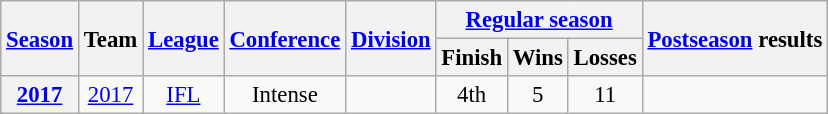<table class="wikitable" style="text-align:center; font-size: 95%;">
<tr>
<th rowspan="2"><a href='#'>Season</a></th>
<th rowspan="2">Team</th>
<th rowspan="2"><a href='#'>League</a></th>
<th rowspan="2"><a href='#'>Conference</a></th>
<th rowspan="2"><a href='#'>Division</a></th>
<th colspan="3"><a href='#'>Regular season</a></th>
<th rowspan="2"><a href='#'>Postseason</a> results</th>
</tr>
<tr>
<th>Finish</th>
<th>Wins</th>
<th>Losses</th>
</tr>
<tr>
<th><a href='#'>2017</a></th>
<td><a href='#'>2017</a></td>
<td><a href='#'>IFL</a></td>
<td>Intense</td>
<td></td>
<td>4th</td>
<td>5</td>
<td>11</td>
<td></td>
</tr>
</table>
